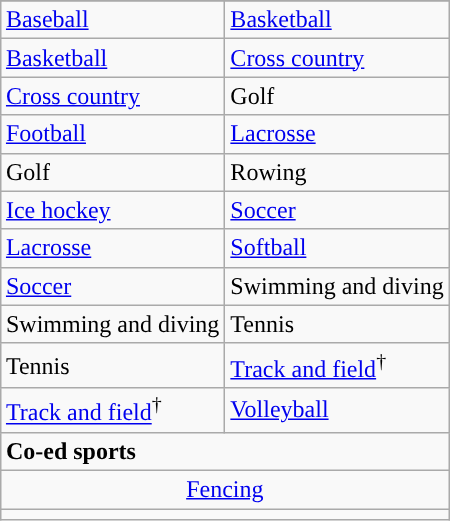<table class="wikitable" style="float:right; clear:right; margin:0 0 1em 1em;">
<tr>
</tr>
<tr>
<td><a href='#'>Baseball</a></td>
<td><a href='#'>Basketball</a></td>
</tr>
<tr>
<td><a href='#'>Basketball</a></td>
<td><a href='#'>Cross country</a></td>
</tr>
<tr>
<td><a href='#'>Cross country</a></td>
<td>Golf</td>
</tr>
<tr>
<td><a href='#'>Football</a></td>
<td><a href='#'>Lacrosse</a></td>
</tr>
<tr>
<td>Golf</td>
<td>Rowing</td>
</tr>
<tr>
<td><a href='#'>Ice hockey</a></td>
<td><a href='#'>Soccer</a></td>
</tr>
<tr>
<td><a href='#'>Lacrosse</a></td>
<td><a href='#'>Softball</a></td>
</tr>
<tr>
<td><a href='#'>Soccer</a></td>
<td>Swimming and diving</td>
</tr>
<tr>
<td>Swimming and diving</td>
<td>Tennis</td>
</tr>
<tr>
<td>Tennis</td>
<td><a href='#'>Track and field</a><sup>†</sup></td>
</tr>
<tr>
<td><a href='#'>Track and field</a><sup>†</sup></td>
<td><a href='#'>Volleyball</a></td>
</tr>
<tr>
<td colspan="2"><strong>Co-ed sports</strong></td>
</tr>
<tr style="text-align:center">
<td colspan="2"><a href='#'>Fencing</a></td>
</tr>
<tr>
<td colspan="2"></td>
</tr>
</table>
